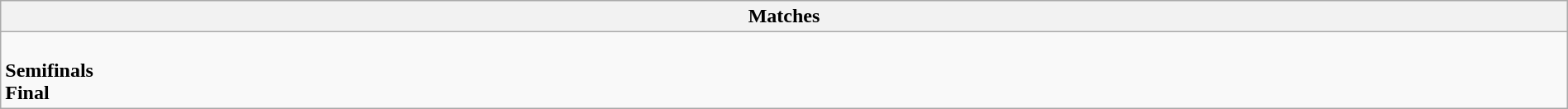<table class="wikitable collapsible collapsed" style="width:100%;">
<tr>
<th>Matches</th>
</tr>
<tr>
<td><br><strong>Semifinals</strong>

<br><strong>Final</strong>
</td>
</tr>
</table>
